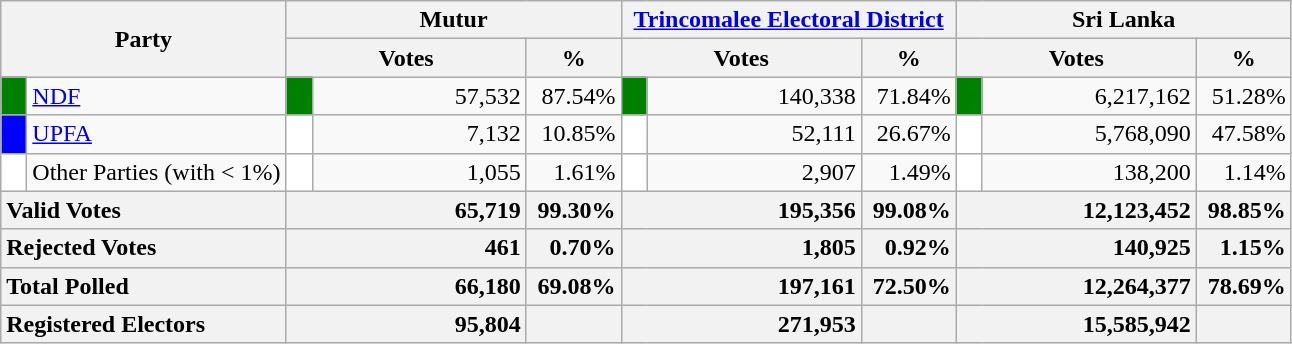<table class="wikitable">
<tr>
<th colspan="2" width="144px"rowspan="2">Party</th>
<th colspan="3" width="216px">Mutur</th>
<th colspan="3" width="216px"><a href='#'>Trincomalee Electoral District</a></th>
<th colspan="3" width="216px">Sri Lanka</th>
</tr>
<tr>
<th colspan="2" width="144px">Votes</th>
<th>%</th>
<th colspan="2" width="144px">Votes</th>
<th>%</th>
<th colspan="2" width="144px">Votes</th>
<th>%</th>
</tr>
<tr>
<td style="background-color:green;" width="10px"></td>
<td style="text-align:left;"><a href='#'>NDF</a></td>
<td style="background-color:green;" width="10px"></td>
<td style="text-align:right;">57,532</td>
<td style="text-align:right;">87.54%</td>
<td style="background-color:green;" width="10px"></td>
<td style="text-align:right;">140,338</td>
<td style="text-align:right;">71.84%</td>
<td style="background-color:green;" width="10px"></td>
<td style="text-align:right;">6,217,162</td>
<td style="text-align:right;">51.28%</td>
</tr>
<tr>
<td style="background-color:blue;" width="10px"></td>
<td style="text-align:left;"><a href='#'>UPFA</a></td>
<td style="background-color:white;" width="10px"></td>
<td style="text-align:right;">7,132</td>
<td style="text-align:right;">10.85%</td>
<td style="background-color:white;" width="10px"></td>
<td style="text-align:right;">52,111</td>
<td style="text-align:right;">26.67%</td>
<td style="background-color:white;" width="10px"></td>
<td style="text-align:right;">5,768,090</td>
<td style="text-align:right;">47.58%</td>
</tr>
<tr>
<td style="background-color:white;" width="10px"></td>
<td style="text-align:left;">Other Parties (with < 1%)</td>
<td style="background-color:white;" width="10px"></td>
<td style="text-align:right;">1,055</td>
<td style="text-align:right;">1.61%</td>
<td style="background-color:white;" width="10px"></td>
<td style="text-align:right;">2,907</td>
<td style="text-align:right;">1.49%</td>
<td style="background-color:white;" width="10px"></td>
<td style="text-align:right;">138,200</td>
<td style="text-align:right;">1.14%</td>
</tr>
<tr>
<th colspan="2" width="144px"style="text-align:left;">Valid Votes</th>
<th style="text-align:right;"colspan="2" width="144px">65,719</th>
<th style="text-align:right;">99.30%</th>
<th style="text-align:right;"colspan="2" width="144px">195,356</th>
<th style="text-align:right;">99.08%</th>
<th style="text-align:right;"colspan="2" width="144px">12,123,452</th>
<th style="text-align:right;">98.85%</th>
</tr>
<tr>
<th colspan="2" width="144px"style="text-align:left;">Rejected Votes</th>
<th style="text-align:right;"colspan="2" width="144px">461</th>
<th style="text-align:right;">0.70%</th>
<th style="text-align:right;"colspan="2" width="144px">1,805</th>
<th style="text-align:right;">0.92%</th>
<th style="text-align:right;"colspan="2" width="144px">140,925</th>
<th style="text-align:right;">1.15%</th>
</tr>
<tr>
<th colspan="2" width="144px"style="text-align:left;">Total Polled</th>
<th style="text-align:right;"colspan="2" width="144px">66,180</th>
<th style="text-align:right;">69.08%</th>
<th style="text-align:right;"colspan="2" width="144px">197,161</th>
<th style="text-align:right;">72.50%</th>
<th style="text-align:right;"colspan="2" width="144px">12,264,377</th>
<th style="text-align:right;">78.69%</th>
</tr>
<tr>
<th colspan="2" width="144px"style="text-align:left;">Registered Electors</th>
<th style="text-align:right;"colspan="2" width="144px">95,804</th>
<th></th>
<th style="text-align:right;"colspan="2" width="144px">271,953</th>
<th></th>
<th style="text-align:right;"colspan="2" width="144px">15,585,942</th>
<th></th>
</tr>
</table>
